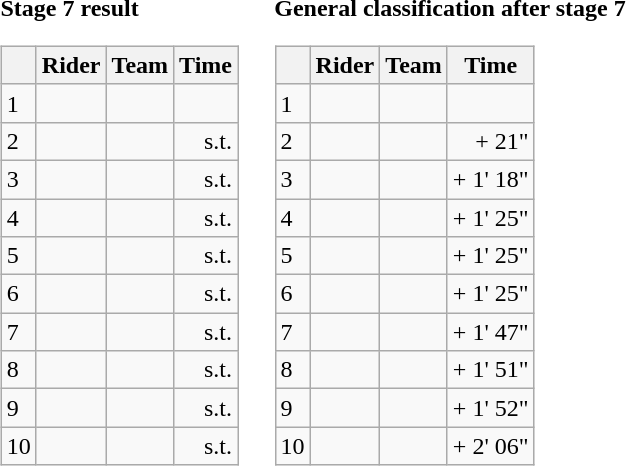<table>
<tr>
<td><strong>Stage 7 result</strong><br><table class="wikitable">
<tr>
<th></th>
<th>Rider</th>
<th>Team</th>
<th>Time</th>
</tr>
<tr>
<td>1</td>
<td></td>
<td></td>
<td align="right"></td>
</tr>
<tr>
<td>2</td>
<td></td>
<td></td>
<td align="right">s.t.</td>
</tr>
<tr>
<td>3</td>
<td></td>
<td></td>
<td align="right">s.t.</td>
</tr>
<tr>
<td>4</td>
<td> </td>
<td></td>
<td align="right">s.t.</td>
</tr>
<tr>
<td>5</td>
<td></td>
<td></td>
<td align="right">s.t.</td>
</tr>
<tr>
<td>6</td>
<td></td>
<td></td>
<td align="right">s.t.</td>
</tr>
<tr>
<td>7</td>
<td></td>
<td></td>
<td align="right">s.t.</td>
</tr>
<tr>
<td>8</td>
<td></td>
<td></td>
<td align="right">s.t.</td>
</tr>
<tr>
<td>9</td>
<td></td>
<td></td>
<td align="right">s.t.</td>
</tr>
<tr>
<td>10</td>
<td> </td>
<td></td>
<td align="right">s.t.</td>
</tr>
</table>
</td>
<td></td>
<td><strong>General classification after stage 7</strong><br><table class="wikitable">
<tr>
<th></th>
<th>Rider</th>
<th>Team</th>
<th>Time</th>
</tr>
<tr>
<td>1</td>
<td> </td>
<td></td>
<td align="right"></td>
</tr>
<tr>
<td>2</td>
<td></td>
<td></td>
<td align="right">+ 21"</td>
</tr>
<tr>
<td>3</td>
<td></td>
<td></td>
<td align="right">+ 1' 18"</td>
</tr>
<tr>
<td>4</td>
<td></td>
<td></td>
<td align="right">+ 1' 25"</td>
</tr>
<tr>
<td>5</td>
<td></td>
<td></td>
<td align="right">+ 1' 25"</td>
</tr>
<tr>
<td>6</td>
<td></td>
<td></td>
<td align="right">+ 1' 25"</td>
</tr>
<tr>
<td>7</td>
<td></td>
<td></td>
<td align="right">+ 1' 47"</td>
</tr>
<tr>
<td>8</td>
<td></td>
<td></td>
<td align="right">+ 1' 51"</td>
</tr>
<tr>
<td>9</td>
<td></td>
<td></td>
<td align="right">+ 1' 52"</td>
</tr>
<tr>
<td>10</td>
<td></td>
<td></td>
<td align="right">+ 2' 06"</td>
</tr>
</table>
</td>
</tr>
</table>
